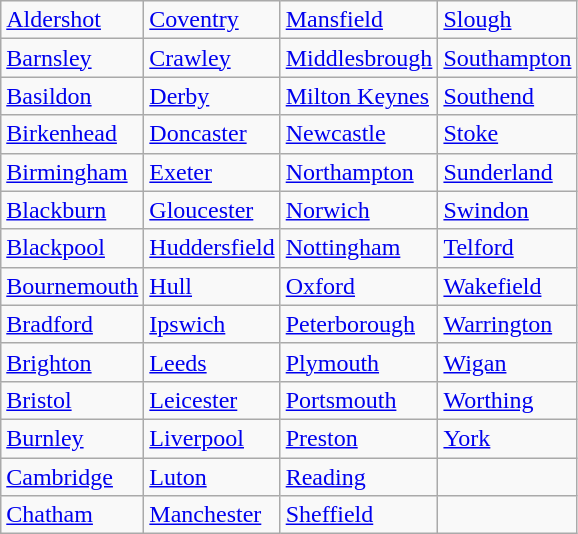<table class="wikitable" style="text-align:left;">
<tr>
<td><a href='#'>Aldershot</a></td>
<td><a href='#'>Coventry</a></td>
<td><a href='#'>Mansfield</a></td>
<td><a href='#'>Slough</a></td>
</tr>
<tr>
<td><a href='#'>Barnsley</a></td>
<td><a href='#'>Crawley</a></td>
<td><a href='#'>Middlesbrough</a></td>
<td><a href='#'>Southampton</a></td>
</tr>
<tr>
<td><a href='#'>Basildon</a></td>
<td><a href='#'>Derby</a></td>
<td><a href='#'>Milton Keynes</a></td>
<td><a href='#'>Southend</a></td>
</tr>
<tr>
<td><a href='#'>Birkenhead</a></td>
<td><a href='#'>Doncaster</a></td>
<td><a href='#'>Newcastle</a></td>
<td><a href='#'>Stoke</a></td>
</tr>
<tr>
<td><a href='#'>Birmingham</a></td>
<td><a href='#'>Exeter</a></td>
<td><a href='#'>Northampton</a></td>
<td><a href='#'>Sunderland</a></td>
</tr>
<tr>
<td><a href='#'>Blackburn</a></td>
<td><a href='#'>Gloucester</a></td>
<td><a href='#'>Norwich</a></td>
<td><a href='#'>Swindon</a></td>
</tr>
<tr>
<td><a href='#'>Blackpool</a></td>
<td><a href='#'>Huddersfield</a></td>
<td><a href='#'>Nottingham</a></td>
<td><a href='#'>Telford</a></td>
</tr>
<tr>
<td><a href='#'>Bournemouth</a></td>
<td><a href='#'>Hull</a></td>
<td><a href='#'>Oxford</a></td>
<td><a href='#'>Wakefield</a></td>
</tr>
<tr>
<td><a href='#'>Bradford</a></td>
<td><a href='#'>Ipswich</a></td>
<td><a href='#'>Peterborough</a></td>
<td><a href='#'>Warrington</a></td>
</tr>
<tr>
<td><a href='#'>Brighton</a></td>
<td><a href='#'>Leeds</a></td>
<td><a href='#'>Plymouth</a></td>
<td><a href='#'>Wigan</a></td>
</tr>
<tr>
<td><a href='#'>Bristol</a></td>
<td><a href='#'>Leicester</a></td>
<td><a href='#'>Portsmouth</a></td>
<td><a href='#'>Worthing</a></td>
</tr>
<tr>
<td><a href='#'>Burnley</a></td>
<td><a href='#'>Liverpool</a></td>
<td><a href='#'>Preston</a></td>
<td><a href='#'>York</a></td>
</tr>
<tr>
<td><a href='#'>Cambridge</a></td>
<td><a href='#'>Luton</a></td>
<td><a href='#'>Reading</a></td>
<td></td>
</tr>
<tr>
<td><a href='#'>Chatham</a></td>
<td><a href='#'>Manchester</a></td>
<td><a href='#'>Sheffield</a></td>
</tr>
</table>
